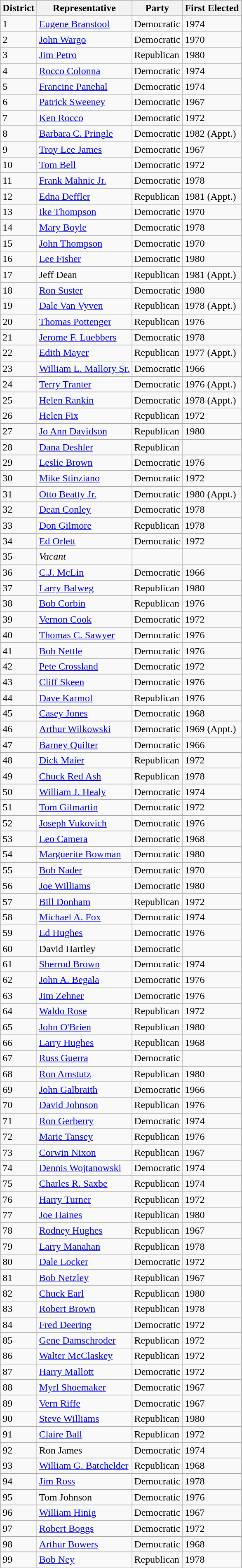<table class="wikitable sortable">
<tr>
<th>District</th>
<th>Representative</th>
<th>Party</th>
<th>First Elected</th>
</tr>
<tr>
<td>1</td>
<td><a href='#'>Eugene Branstool</a></td>
<td>Democratic</td>
<td>1974</td>
</tr>
<tr>
<td>2</td>
<td><a href='#'>John Wargo</a></td>
<td>Democratic</td>
<td>1970</td>
</tr>
<tr>
<td>3</td>
<td><a href='#'>Jim Petro</a></td>
<td>Republican</td>
<td>1980</td>
</tr>
<tr>
<td>4</td>
<td><a href='#'>Rocco Colonna</a></td>
<td>Democratic</td>
<td>1974</td>
</tr>
<tr>
<td>5</td>
<td><a href='#'>Francine Panehal</a></td>
<td>Democratic</td>
<td>1974</td>
</tr>
<tr>
<td>6</td>
<td><a href='#'>Patrick Sweeney</a></td>
<td>Democratic</td>
<td>1967</td>
</tr>
<tr>
<td>7</td>
<td><a href='#'>Ken Rocco</a></td>
<td>Democratic</td>
<td>1972</td>
</tr>
<tr>
<td>8</td>
<td><a href='#'>Barbara C. Pringle</a></td>
<td>Democratic</td>
<td>1982 (Appt.)</td>
</tr>
<tr>
<td>9</td>
<td><a href='#'>Troy Lee James</a></td>
<td>Democratic</td>
<td>1967</td>
</tr>
<tr>
<td>10</td>
<td><a href='#'>Tom Bell</a></td>
<td>Democratic</td>
<td>1972</td>
</tr>
<tr>
<td>11</td>
<td><a href='#'>Frank Mahnic Jr.</a></td>
<td>Democratic</td>
<td>1978</td>
</tr>
<tr>
<td>12</td>
<td><a href='#'>Edna Deffler</a></td>
<td>Republican</td>
<td>1981 (Appt.)</td>
</tr>
<tr>
<td>13</td>
<td><a href='#'>Ike Thompson</a></td>
<td>Democratic</td>
<td>1970</td>
</tr>
<tr>
<td>14</td>
<td><a href='#'>Mary Boyle</a></td>
<td>Democratic</td>
<td>1978</td>
</tr>
<tr>
<td>15</td>
<td><a href='#'>John Thompson</a></td>
<td>Democratic</td>
<td>1970</td>
</tr>
<tr>
<td>16</td>
<td><a href='#'>Lee Fisher</a></td>
<td>Democratic</td>
<td>1980</td>
</tr>
<tr>
<td>17</td>
<td>Jeff Dean</td>
<td>Republican</td>
<td>1981 (Appt.)</td>
</tr>
<tr>
<td>18</td>
<td><a href='#'>Ron Suster</a></td>
<td>Democratic</td>
<td>1980</td>
</tr>
<tr>
<td>19</td>
<td><a href='#'>Dale Van Vyven</a></td>
<td>Republican</td>
<td>1978 (Appt.)</td>
</tr>
<tr>
<td>20</td>
<td><a href='#'>Thomas Pottenger</a></td>
<td>Republican</td>
<td>1976</td>
</tr>
<tr>
<td>21</td>
<td><a href='#'>Jerome F. Luebbers</a></td>
<td>Democratic</td>
<td>1978</td>
</tr>
<tr>
<td>22</td>
<td><a href='#'>Edith Mayer</a></td>
<td>Republican</td>
<td>1977 (Appt.)</td>
</tr>
<tr>
<td>23</td>
<td><a href='#'>William L. Mallory Sr.</a></td>
<td>Democratic</td>
<td>1966</td>
</tr>
<tr>
<td>24</td>
<td><a href='#'>Terry Tranter</a></td>
<td>Democratic</td>
<td>1976 (Appt.)</td>
</tr>
<tr>
<td>25</td>
<td><a href='#'>Helen Rankin</a></td>
<td>Democratic</td>
<td>1978 (Appt.)</td>
</tr>
<tr>
<td>26</td>
<td><a href='#'>Helen Fix</a></td>
<td>Republican</td>
<td>1972</td>
</tr>
<tr>
<td>27</td>
<td><a href='#'>Jo Ann Davidson</a></td>
<td>Republican</td>
<td>1980</td>
</tr>
<tr>
<td>28</td>
<td><a href='#'>Dana Deshler</a></td>
<td>Republican</td>
<td></td>
</tr>
<tr>
<td>29</td>
<td><a href='#'>Leslie Brown</a></td>
<td>Democratic</td>
<td>1976</td>
</tr>
<tr>
<td>30</td>
<td><a href='#'>Mike Stinziano</a></td>
<td>Democratic</td>
<td>1972</td>
</tr>
<tr>
<td>31</td>
<td><a href='#'>Otto Beatty Jr.</a></td>
<td>Democratic</td>
<td>1980 (Appt.)</td>
</tr>
<tr>
<td>32</td>
<td><a href='#'>Dean Conley</a></td>
<td>Democratic</td>
<td>1978</td>
</tr>
<tr>
<td>33</td>
<td><a href='#'>Don Gilmore</a></td>
<td>Republican</td>
<td>1978</td>
</tr>
<tr>
<td>34</td>
<td><a href='#'>Ed Orlett</a></td>
<td>Democratic</td>
<td>1972</td>
</tr>
<tr>
<td>35</td>
<td><em>Vacant</em></td>
<td></td>
<td></td>
</tr>
<tr>
<td>36</td>
<td><a href='#'>C.J. McLin</a></td>
<td>Democratic</td>
<td>1966</td>
</tr>
<tr>
<td>37</td>
<td><a href='#'>Larry Balweg</a></td>
<td>Republican</td>
<td>1980</td>
</tr>
<tr>
<td>38</td>
<td><a href='#'>Bob Corbin</a></td>
<td>Republican</td>
<td>1976</td>
</tr>
<tr>
<td>39</td>
<td><a href='#'>Vernon Cook</a></td>
<td>Democratic</td>
<td>1972</td>
</tr>
<tr>
<td>40</td>
<td><a href='#'>Thomas C. Sawyer</a></td>
<td>Democratic</td>
<td>1976</td>
</tr>
<tr>
<td>41</td>
<td><a href='#'>Bob Nettle</a></td>
<td>Democratic</td>
<td>1976</td>
</tr>
<tr>
<td>42</td>
<td><a href='#'>Pete Crossland</a></td>
<td>Democratic</td>
<td>1972</td>
</tr>
<tr>
<td>43</td>
<td><a href='#'>Cliff Skeen</a></td>
<td>Democratic</td>
<td>1976</td>
</tr>
<tr>
<td>44</td>
<td><a href='#'>Dave Karmol</a></td>
<td>Republican</td>
<td>1976</td>
</tr>
<tr>
<td>45</td>
<td><a href='#'>Casey Jones</a></td>
<td>Democratic</td>
<td>1968</td>
</tr>
<tr>
<td>46</td>
<td><a href='#'>Arthur Wilkowski</a></td>
<td>Democratic</td>
<td>1969 (Appt.)</td>
</tr>
<tr>
<td>47</td>
<td><a href='#'>Barney Quilter</a></td>
<td>Democratic</td>
<td>1966</td>
</tr>
<tr>
<td>48</td>
<td><a href='#'>Dick Maier</a></td>
<td>Republican</td>
<td>1972</td>
</tr>
<tr>
<td>49</td>
<td><a href='#'>Chuck Red Ash</a></td>
<td>Republican</td>
<td>1978</td>
</tr>
<tr>
<td>50</td>
<td><a href='#'>William J. Healy</a></td>
<td>Democratic</td>
<td>1974</td>
</tr>
<tr>
<td>51</td>
<td><a href='#'>Tom Gilmartin</a></td>
<td>Democratic</td>
<td>1972</td>
</tr>
<tr>
<td>52</td>
<td><a href='#'>Joseph Vukovich</a></td>
<td>Democratic</td>
<td>1976</td>
</tr>
<tr>
<td>53</td>
<td><a href='#'>Leo Camera</a></td>
<td>Democratic</td>
<td>1968</td>
</tr>
<tr>
<td>54</td>
<td><a href='#'>Marguerite Bowman</a></td>
<td>Democratic</td>
<td>1980</td>
</tr>
<tr>
<td>55</td>
<td><a href='#'>Bob Nader</a></td>
<td>Democratic</td>
<td>1970</td>
</tr>
<tr>
<td>56</td>
<td><a href='#'>Joe Williams</a></td>
<td>Democratic</td>
<td>1980</td>
</tr>
<tr>
<td>57</td>
<td><a href='#'>Bill Donham</a></td>
<td>Republican</td>
<td>1972</td>
</tr>
<tr>
<td>58</td>
<td><a href='#'>Michael A. Fox</a></td>
<td>Democratic</td>
<td>1974</td>
</tr>
<tr>
<td>59</td>
<td><a href='#'>Ed Hughes</a></td>
<td>Democratic</td>
<td>1976</td>
</tr>
<tr>
<td>60</td>
<td>David Hartley</td>
<td>Democratic</td>
<td></td>
</tr>
<tr>
<td>61</td>
<td><a href='#'>Sherrod Brown</a></td>
<td>Democratic</td>
<td>1974</td>
</tr>
<tr>
<td>62</td>
<td><a href='#'>John A. Begala</a></td>
<td>Democratic</td>
<td>1976</td>
</tr>
<tr>
<td>63</td>
<td><a href='#'>Jim Zehner</a></td>
<td>Democratic</td>
<td>1976</td>
</tr>
<tr>
<td>64</td>
<td><a href='#'>Waldo Rose</a></td>
<td>Republican</td>
<td>1972</td>
</tr>
<tr>
<td>65</td>
<td><a href='#'>John O'Brien</a></td>
<td>Republican</td>
<td>1980</td>
</tr>
<tr>
<td>66</td>
<td><a href='#'>Larry Hughes</a></td>
<td>Republican</td>
<td>1968</td>
</tr>
<tr>
<td>67</td>
<td><a href='#'>Russ Guerra</a></td>
<td>Democratic</td>
<td></td>
</tr>
<tr>
<td>68</td>
<td><a href='#'>Ron Amstutz</a></td>
<td>Republican</td>
<td>1980</td>
</tr>
<tr>
<td>69</td>
<td><a href='#'>John Galbraith</a></td>
<td>Democratic</td>
<td>1966</td>
</tr>
<tr>
<td>70</td>
<td><a href='#'>David Johnson</a></td>
<td>Republican</td>
<td>1976</td>
</tr>
<tr>
<td>71</td>
<td><a href='#'>Ron Gerberry</a></td>
<td>Democratic</td>
<td>1974</td>
</tr>
<tr>
<td>72</td>
<td><a href='#'>Marie Tansey</a></td>
<td>Republican</td>
<td>1976</td>
</tr>
<tr>
<td>73</td>
<td><a href='#'>Corwin Nixon</a></td>
<td>Republican</td>
<td>1967</td>
</tr>
<tr>
<td>74</td>
<td><a href='#'>Dennis Wojtanowski</a></td>
<td>Democratic</td>
<td>1974</td>
</tr>
<tr>
<td>75</td>
<td><a href='#'>Charles R. Saxbe</a></td>
<td>Republican</td>
<td>1974</td>
</tr>
<tr>
<td>76</td>
<td><a href='#'>Harry Turner</a></td>
<td>Republican</td>
<td>1972</td>
</tr>
<tr>
<td>77</td>
<td><a href='#'>Joe Haines</a></td>
<td>Republican</td>
<td>1980</td>
</tr>
<tr>
<td>78</td>
<td><a href='#'>Rodney Hughes</a></td>
<td>Republican</td>
<td>1967</td>
</tr>
<tr>
<td>79</td>
<td><a href='#'>Larry Manahan</a></td>
<td>Republican</td>
<td>1978</td>
</tr>
<tr>
<td>80</td>
<td><a href='#'>Dale Locker</a></td>
<td>Democratic</td>
<td>1972</td>
</tr>
<tr>
<td>81</td>
<td><a href='#'>Bob Netzley</a></td>
<td>Republican</td>
<td>1967</td>
</tr>
<tr>
<td>82</td>
<td><a href='#'>Chuck Earl</a></td>
<td>Republican</td>
<td>1980</td>
</tr>
<tr>
<td>83</td>
<td><a href='#'>Robert Brown</a></td>
<td>Republican</td>
<td>1978</td>
</tr>
<tr>
<td>84</td>
<td><a href='#'>Fred Deering</a></td>
<td>Democratic</td>
<td>1972</td>
</tr>
<tr>
<td>85</td>
<td><a href='#'>Gene Damschroder</a></td>
<td>Republican</td>
<td>1972</td>
</tr>
<tr>
<td>86</td>
<td><a href='#'>Walter McClaskey</a></td>
<td>Republican</td>
<td>1972</td>
</tr>
<tr>
<td>87</td>
<td><a href='#'>Harry Mallott</a></td>
<td>Democratic</td>
<td>1972</td>
</tr>
<tr>
<td>88</td>
<td><a href='#'>Myrl Shoemaker</a></td>
<td>Democratic</td>
<td>1967</td>
</tr>
<tr>
<td>89</td>
<td><a href='#'>Vern Riffe</a></td>
<td>Democratic</td>
<td>1967</td>
</tr>
<tr>
<td>90</td>
<td><a href='#'>Steve Williams</a></td>
<td>Republican</td>
<td>1980</td>
</tr>
<tr>
<td>91</td>
<td><a href='#'>Claire Ball</a></td>
<td>Republican</td>
<td>1972</td>
</tr>
<tr>
<td>92</td>
<td>Ron James</td>
<td>Democratic</td>
<td>1974</td>
</tr>
<tr>
<td>93</td>
<td><a href='#'>William G. Batchelder</a></td>
<td>Republican</td>
<td>1968</td>
</tr>
<tr>
<td>94</td>
<td><a href='#'>Jim Ross</a></td>
<td>Democratic</td>
<td>1978</td>
</tr>
<tr>
<td>95</td>
<td>Tom Johnson</td>
<td>Democratic</td>
<td>1976</td>
</tr>
<tr>
<td>96</td>
<td><a href='#'>William Hinig</a></td>
<td>Democratic</td>
<td>1967</td>
</tr>
<tr>
<td>97</td>
<td><a href='#'>Robert Boggs</a></td>
<td>Democratic</td>
<td>1972</td>
</tr>
<tr>
<td>98</td>
<td><a href='#'>Arthur Bowers</a></td>
<td>Democratic</td>
<td>1968</td>
</tr>
<tr>
<td>99</td>
<td><a href='#'>Bob Ney</a></td>
<td>Republican</td>
<td>1978</td>
</tr>
</table>
